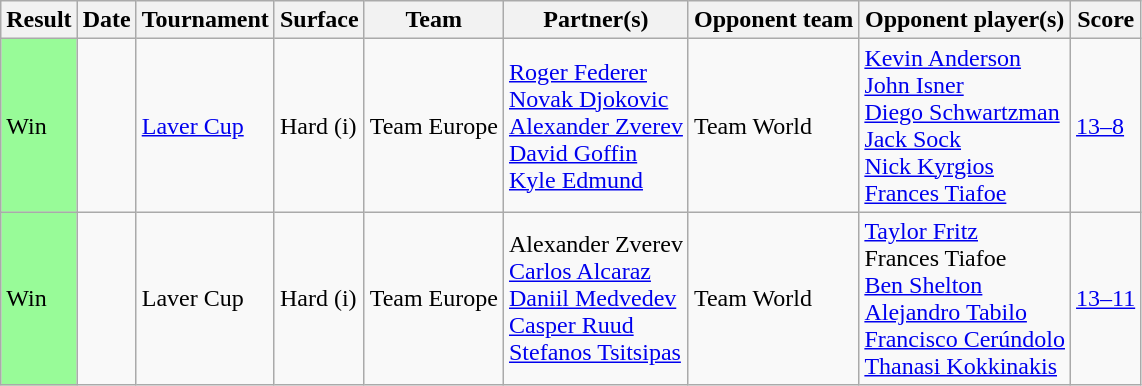<table class="wikitable nowrap">
<tr>
<th>Result</th>
<th>Date</th>
<th>Tournament</th>
<th>Surface</th>
<th>Team</th>
<th>Partner(s)</th>
<th>Opponent team</th>
<th>Opponent player(s)</th>
<th>Score</th>
</tr>
<tr>
<td bgcolor=98fb98>Win</td>
<td><a href='#'></a></td>
<td><a href='#'>Laver Cup</a></td>
<td>Hard (i)</td>
<td> Team Europe</td>
<td><a href='#'>Roger Federer</a><br><a href='#'>Novak Djokovic</a><br><a href='#'>Alexander Zverev</a><br><a href='#'>David Goffin</a><br><a href='#'>Kyle Edmund</a></td>
<td> Team World</td>
<td><a href='#'>Kevin Anderson</a><br><a href='#'>John Isner</a><br><a href='#'>Diego Schwartzman</a><br><a href='#'>Jack Sock</a><br><a href='#'>Nick Kyrgios</a><br><a href='#'>Frances Tiafoe</a></td>
<td><a href='#'>13–8</a></td>
</tr>
<tr>
<td bgcolor=98fb98>Win</td>
<td><a href='#'></a></td>
<td>Laver Cup</td>
<td>Hard (i)</td>
<td> Team Europe</td>
<td>Alexander Zverev<br><a href='#'>Carlos Alcaraz</a><br><a href='#'>Daniil Medvedev</a><br><a href='#'>Casper Ruud</a><br><a href='#'>Stefanos Tsitsipas</a></td>
<td> Team World</td>
<td><a href='#'>Taylor Fritz</a><br>Frances Tiafoe<br><a href='#'>Ben Shelton</a><br><a href='#'>Alejandro Tabilo</a><br><a href='#'>Francisco Cerúndolo</a><br><a href='#'>Thanasi Kokkinakis</a></td>
<td><a href='#'>13–11</a></td>
</tr>
</table>
